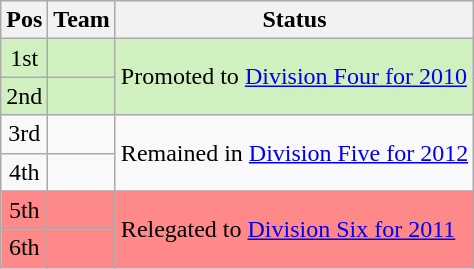<table class="wikitable">
<tr>
<th>Pos</th>
<th>Team</th>
<th>Status</th>
</tr>
<tr style="background:#D0F0C0">
<td align="center">1st</td>
<td></td>
<td rowspan=2>Promoted to <a href='#'>Division Four for 2010</a></td>
</tr>
<tr style="background:#D0F0C0">
<td align="center">2nd</td>
<td></td>
</tr>
<tr>
<td align="center">3rd</td>
<td></td>
<td rowspan=2>Remained in <a href='#'>Division Five for 2012</a></td>
</tr>
<tr>
<td align="center">4th</td>
<td></td>
</tr>
<tr style="background:#FF8888">
<td align="center">5th</td>
<td></td>
<td rowspan=2>Relegated to <a href='#'>Division Six for 2011</a></td>
</tr>
<tr style="background:#FF8888">
<td align="center">6th</td>
<td></td>
</tr>
</table>
